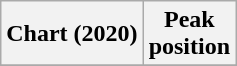<table class="wikitable sortable plainrowheaders" style="text-align:center">
<tr>
<th scope="col">Chart (2020)</th>
<th scope="col">Peak<br>position</th>
</tr>
<tr>
</tr>
</table>
